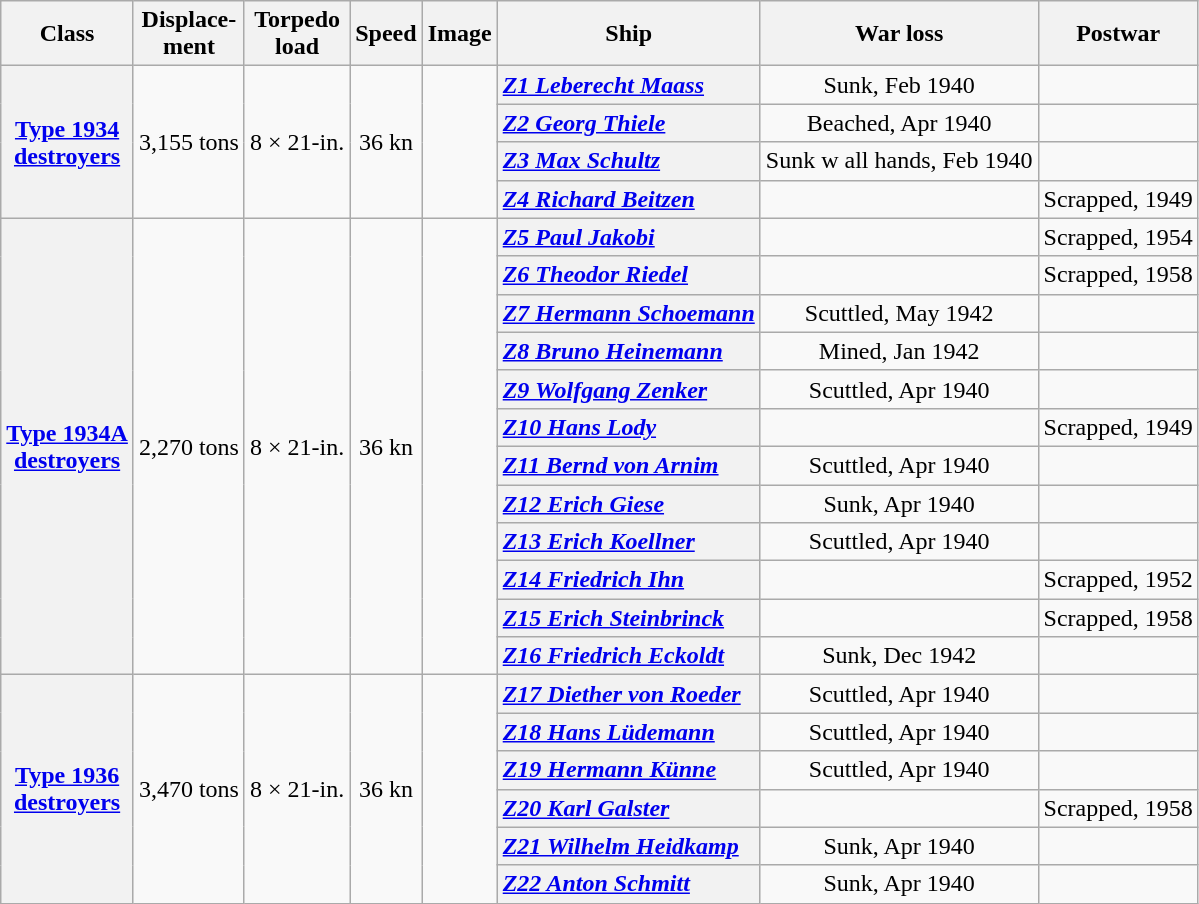<table class="wikitable">
<tr>
<th>Class</th>
<th>Displace-<br>ment</th>
<th>Torpedo<br>load</th>
<th>Speed</th>
<th>Image</th>
<th>Ship</th>
<th>War loss</th>
<th>Postwar</th>
</tr>
<tr>
<th scope="row" rowspan=4 style="text-align:center"><a href='#'>Type 1934<br>destroyers</a></th>
<td scope="row" rowspan=4 style="text-align:center">3,155 tons</td>
<td scope="row" rowspan=4 style="text-align:center">8 × 21-in.</td>
<td scope="row" rowspan=4 style="text-align:center">36 kn</td>
<td scope="row" rowspan=4></td>
<th style="text-align:left"><a href='#'><em>Z1 Leberecht Maass</em></a></th>
<td style="text-align:center">Sunk, Feb 1940</td>
<td></td>
</tr>
<tr>
<th style="text-align:left"><a href='#'><em>Z2 Georg Thiele</em></a></th>
<td style="text-align:center">Beached, Apr 1940</td>
<td></td>
</tr>
<tr>
<th style="text-align:left"><a href='#'><em>Z3 Max Schultz</em></a></th>
<td style="text-align:center">Sunk w all hands, Feb 1940</td>
<td></td>
</tr>
<tr>
<th style="text-align:left"><a href='#'><em>Z4 Richard Beitzen</em></a></th>
<td></td>
<td style="text-align:center">Scrapped, 1949</td>
</tr>
<tr>
<th scope="row" rowspan=12 style="text-align:center"><a href='#'>Type 1934A<br>destroyers</a></th>
<td scope="row" rowspan=12 style="text-align:center">2,270 tons</td>
<td scope="row" rowspan=12 style="text-align:center">8 × 21-in.</td>
<td scope="row" rowspan=12 style="text-align:center">36 kn</td>
<td scope="row" rowspan=12></td>
<th style="text-align:left"><a href='#'><em>Z5 Paul Jakobi</em></a></th>
<td></td>
<td style="text-align:center">Scrapped, 1954</td>
</tr>
<tr>
<th style="text-align:left"><a href='#'><em>Z6 Theodor Riedel</em></a></th>
<td></td>
<td style="text-align:center">Scrapped, 1958</td>
</tr>
<tr>
<th style="text-align:left"><a href='#'><em>Z7 Hermann Schoemann</em></a></th>
<td style="text-align:center">Scuttled, May 1942</td>
<td></td>
</tr>
<tr>
<th style="text-align:left"><a href='#'><em>Z8 Bruno Heinemann</em></a></th>
<td style="text-align:center">Mined, Jan 1942</td>
<td></td>
</tr>
<tr>
<th style="text-align:left"><a href='#'><em>Z9 Wolfgang Zenker</em></a></th>
<td style="text-align:center">Scuttled, Apr 1940</td>
<td></td>
</tr>
<tr>
<th style="text-align:left"><a href='#'><em>Z10 Hans Lody</em></a></th>
<td></td>
<td style="text-align:center">Scrapped, 1949</td>
</tr>
<tr>
<th style="text-align:left"><a href='#'><em>Z11 Bernd von Arnim</em></a></th>
<td style="text-align:center">Scuttled, Apr 1940</td>
<td></td>
</tr>
<tr>
<th style="text-align:left"><a href='#'><em>Z12 Erich Giese</em></a></th>
<td style="text-align:center">Sunk, Apr 1940</td>
<td></td>
</tr>
<tr>
<th style="text-align:left"><a href='#'><em>Z13 Erich Koellner</em></a></th>
<td style="text-align:center">Scuttled, Apr 1940</td>
<td></td>
</tr>
<tr>
<th style="text-align:left"><a href='#'><em>Z14 Friedrich Ihn</em></a></th>
<td></td>
<td style="text-align:center">Scrapped, 1952</td>
</tr>
<tr>
<th style="text-align:left"><a href='#'><em>Z15 Erich Steinbrinck</em></a></th>
<td></td>
<td style="text-align:center">Scrapped, 1958</td>
</tr>
<tr>
<th style="text-align:left"><a href='#'><em>Z16 Friedrich Eckoldt</em></a></th>
<td style="text-align:center">Sunk, Dec 1942</td>
<td></td>
</tr>
<tr>
<th scope="row" rowspan=6 style="text-align:center"><a href='#'>Type 1936<br>destroyers</a></th>
<td scope="row" rowspan=6 style="text-align:center">3,470 tons</td>
<td scope="row" rowspan=6 style="text-align:center">8 × 21-in.</td>
<td scope="row" rowspan=6 style="text-align:center">36 kn</td>
<td scope="row" rowspan=6></td>
<th style="text-align:left"><a href='#'><em>Z17 Diether von Roeder</em></a></th>
<td style="text-align:center">Scuttled, Apr 1940</td>
<td></td>
</tr>
<tr>
<th style="text-align:left"><a href='#'><em>Z18 Hans Lüdemann</em></a></th>
<td style="text-align:center">Scuttled, Apr 1940</td>
<td></td>
</tr>
<tr>
<th style="text-align:left"><a href='#'><em>Z19 Hermann Künne</em></a></th>
<td style="text-align:center">Scuttled, Apr 1940</td>
<td></td>
</tr>
<tr>
<th style="text-align:left"><a href='#'><em>Z20 Karl Galster</em></a></th>
<td></td>
<td style="text-align:center">Scrapped, 1958</td>
</tr>
<tr>
<th style="text-align:left"><a href='#'><em>Z21 Wilhelm Heidkamp</em></a></th>
<td style="text-align:center">Sunk, Apr 1940</td>
<td></td>
</tr>
<tr>
<th style="text-align:left"><a href='#'><em>Z22 Anton Schmitt</em></a></th>
<td style="text-align:center">Sunk, Apr 1940</td>
<td></td>
</tr>
</table>
